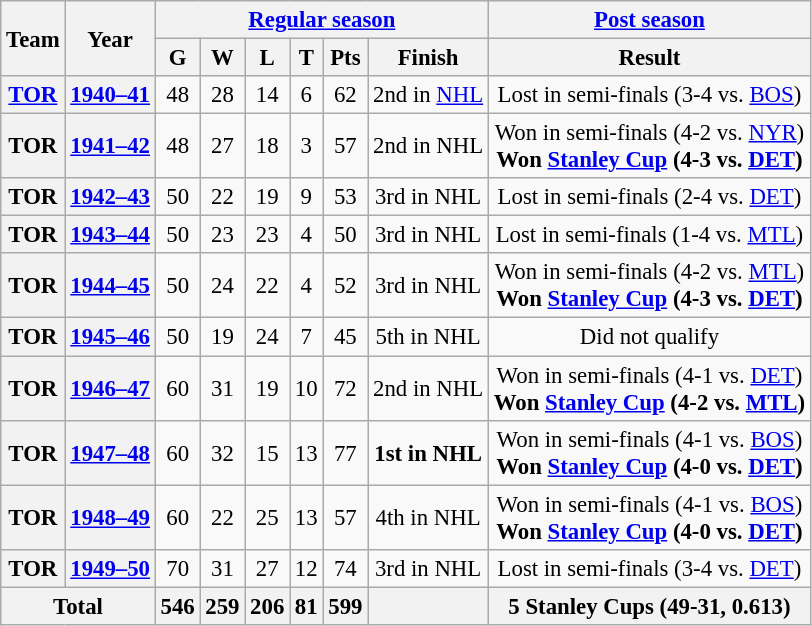<table class="wikitable" style="font-size: 95%; text-align:center;">
<tr>
<th rowspan="2">Team</th>
<th rowspan="2">Year</th>
<th colspan="6"><a href='#'>Regular season</a></th>
<th colspan="1"><a href='#'>Post season</a></th>
</tr>
<tr>
<th>G</th>
<th>W</th>
<th>L</th>
<th>T</th>
<th>Pts</th>
<th>Finish</th>
<th>Result</th>
</tr>
<tr>
<th><a href='#'>TOR</a></th>
<th><a href='#'>1940–41</a></th>
<td>48</td>
<td>28</td>
<td>14</td>
<td>6</td>
<td>62</td>
<td>2nd in <a href='#'>NHL</a></td>
<td>Lost in semi-finals (3-4 vs. <a href='#'>BOS</a>)</td>
</tr>
<tr>
<th>TOR</th>
<th><a href='#'>1941–42</a></th>
<td>48</td>
<td>27</td>
<td>18</td>
<td>3</td>
<td>57</td>
<td>2nd in NHL</td>
<td>Won in semi-finals (4-2 vs. <a href='#'>NYR</a>) <br> <strong>Won <a href='#'>Stanley Cup</a> (4-3 vs. <a href='#'>DET</a>)</strong></td>
</tr>
<tr>
<th>TOR</th>
<th><a href='#'>1942–43</a></th>
<td>50</td>
<td>22</td>
<td>19</td>
<td>9</td>
<td>53</td>
<td>3rd in NHL</td>
<td>Lost in semi-finals (2-4 vs. <a href='#'>DET</a>)</td>
</tr>
<tr>
<th>TOR</th>
<th><a href='#'>1943–44</a></th>
<td>50</td>
<td>23</td>
<td>23</td>
<td>4</td>
<td>50</td>
<td>3rd in NHL</td>
<td>Lost in semi-finals (1-4 vs. <a href='#'>MTL</a>)</td>
</tr>
<tr>
<th>TOR</th>
<th><a href='#'>1944–45</a></th>
<td>50</td>
<td>24</td>
<td>22</td>
<td>4</td>
<td>52</td>
<td>3rd in NHL</td>
<td>Won in semi-finals (4-2 vs. <a href='#'>MTL</a>) <br> <strong>Won <a href='#'>Stanley Cup</a> (4-3 vs. <a href='#'>DET</a>)</strong></td>
</tr>
<tr>
<th>TOR</th>
<th><a href='#'>1945–46</a></th>
<td>50</td>
<td>19</td>
<td>24</td>
<td>7</td>
<td>45</td>
<td>5th in NHL</td>
<td>Did not qualify</td>
</tr>
<tr>
<th>TOR</th>
<th><a href='#'>1946–47</a></th>
<td>60</td>
<td>31</td>
<td>19</td>
<td>10</td>
<td>72</td>
<td>2nd in NHL</td>
<td>Won in semi-finals (4-1 vs. <a href='#'>DET</a>) <br> <strong>Won <a href='#'>Stanley Cup</a> (4-2 vs. <a href='#'>MTL</a>)</strong></td>
</tr>
<tr>
<th>TOR</th>
<th><a href='#'>1947–48</a></th>
<td>60</td>
<td>32</td>
<td>15</td>
<td>13</td>
<td>77</td>
<td><strong>1st in NHL</strong></td>
<td>Won in semi-finals (4-1 vs. <a href='#'>BOS</a>) <br> <strong>Won <a href='#'>Stanley Cup</a> (4-0 vs. <a href='#'>DET</a>)</strong></td>
</tr>
<tr>
<th>TOR</th>
<th><a href='#'>1948–49</a></th>
<td>60</td>
<td>22</td>
<td>25</td>
<td>13</td>
<td>57</td>
<td>4th in NHL</td>
<td>Won in semi-finals (4-1 vs. <a href='#'>BOS</a>) <br> <strong>Won <a href='#'>Stanley Cup</a> (4-0 vs. <a href='#'>DET</a>)</strong></td>
</tr>
<tr>
<th>TOR</th>
<th><a href='#'>1949–50</a></th>
<td>70</td>
<td>31</td>
<td>27</td>
<td>12</td>
<td>74</td>
<td>3rd in NHL</td>
<td>Lost in semi-finals (3-4 vs. <a href='#'>DET</a>)</td>
</tr>
<tr>
<th colspan="2">Total</th>
<th>546</th>
<th>259</th>
<th>206</th>
<th>81</th>
<th>599</th>
<th></th>
<th>5 Stanley Cups (49-31, 0.613)</th>
</tr>
</table>
